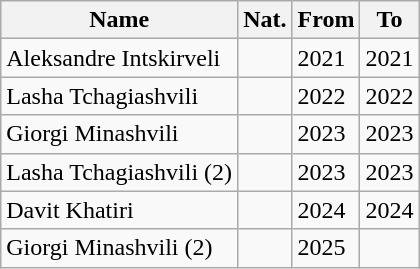<table class="wikitable sortable">
<tr>
<th>Name</th>
<th>Nat.</th>
<th>From</th>
<th>To</th>
</tr>
<tr>
<td>Aleksandre Intskirveli</td>
<td></td>
<td>2021</td>
<td>2021</td>
</tr>
<tr>
<td>Lasha Tchagiashvili</td>
<td></td>
<td>2022</td>
<td>2022</td>
</tr>
<tr>
<td>Giorgi Minashvili</td>
<td></td>
<td>2023</td>
<td>2023</td>
</tr>
<tr>
<td>Lasha Tchagiashvili (2)</td>
<td></td>
<td>2023</td>
<td>2023</td>
</tr>
<tr>
<td>Davit Khatiri</td>
<td></td>
<td>2024</td>
<td>2024</td>
</tr>
<tr>
<td>Giorgi Minashvili (2)</td>
<td></td>
<td>2025</td>
<td></td>
</tr>
</table>
